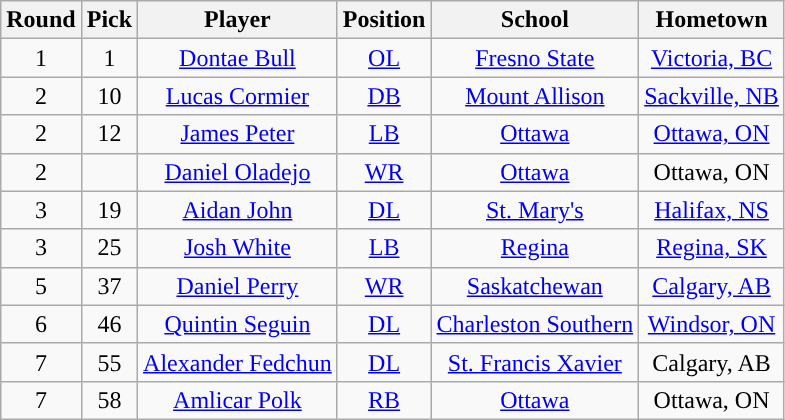<table class="wikitable sortable">
<tr>
<th scope="col">Round</th>
<th scope="col">Pick</th>
<th scope="col">Player</th>
<th scope="col">Position</th>
<th scope="col">School</th>
<th scope="col">Hometown</th>
</tr>
<tr align="center">
<td align=center>1</td>
<td>1</td>
<td><a href='#'>Dontae Bull</a></td>
<td><a href='#'>OL</a></td>
<td><a href='#'>Fresno State</a></td>
<td><a href='#'>Victoria, BC</a></td>
</tr>
<tr align="center">
<td align=center>2</td>
<td>10</td>
<td><a href='#'>Lucas Cormier</a></td>
<td><a href='#'>DB</a></td>
<td><a href='#'>Mount Allison</a></td>
<td><a href='#'>Sackville, NB</a></td>
</tr>
<tr align="center">
<td align=center>2</td>
<td>12</td>
<td><a href='#'>James Peter</a></td>
<td><a href='#'>LB</a></td>
<td><a href='#'>Ottawa</a></td>
<td><a href='#'>Ottawa, ON</a></td>
</tr>
<tr align="center">
<td align=center>2</td>
<td></td>
<td><a href='#'>Daniel Oladejo</a></td>
<td><a href='#'>WR</a></td>
<td><a href='#'>Ottawa</a></td>
<td>Ottawa, ON</td>
</tr>
<tr align="center">
<td align=center>3</td>
<td>19</td>
<td><a href='#'>Aidan John</a></td>
<td><a href='#'>DL</a></td>
<td><a href='#'>St. Mary's</a></td>
<td><a href='#'>Halifax, NS</a></td>
</tr>
<tr align="center">
<td align=center>3</td>
<td>25</td>
<td><a href='#'>Josh White</a></td>
<td><a href='#'>LB</a></td>
<td><a href='#'>Regina</a></td>
<td><a href='#'>Regina, SK</a></td>
</tr>
<tr align="center">
<td align=center>5</td>
<td>37</td>
<td><a href='#'>Daniel Perry</a></td>
<td><a href='#'>WR</a></td>
<td><a href='#'>Saskatchewan</a></td>
<td><a href='#'>Calgary, AB</a></td>
</tr>
<tr align="center">
<td align=center>6</td>
<td>46</td>
<td><a href='#'>Quintin Seguin</a></td>
<td><a href='#'>DL</a></td>
<td><a href='#'>Charleston Southern</a></td>
<td><a href='#'>Windsor, ON</a></td>
</tr>
<tr align="center">
<td align=center>7</td>
<td>55</td>
<td><a href='#'>Alexander Fedchun</a></td>
<td><a href='#'>DL</a></td>
<td><a href='#'>St. Francis Xavier</a></td>
<td>Calgary, AB</td>
</tr>
<tr align="center">
<td align=center>7</td>
<td>58</td>
<td><a href='#'>Amlicar Polk</a></td>
<td><a href='#'>RB</a></td>
<td><a href='#'>Ottawa</a></td>
<td>Ottawa, ON</td>
</tr>
</table>
